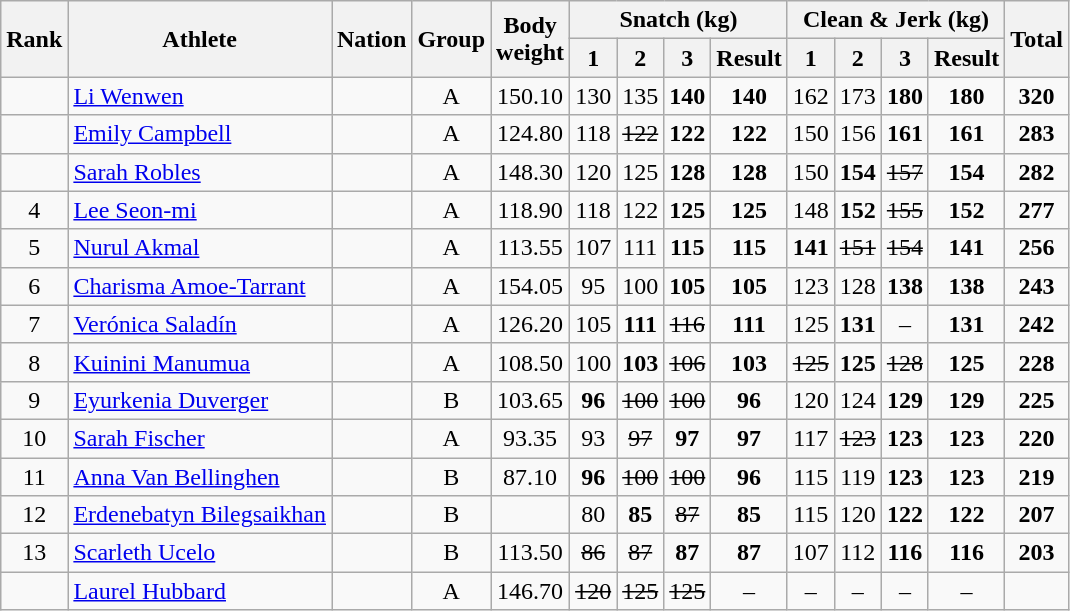<table class="wikitable sortable" style="text-align:center;">
<tr>
<th rowspan=2>Rank</th>
<th rowspan=2>Athlete</th>
<th rowspan=2>Nation</th>
<th rowspan=2>Group</th>
<th rowspan=2>Body<br>weight</th>
<th colspan=4>Snatch (kg)</th>
<th colspan=4>Clean & Jerk (kg)</th>
<th rowspan=2>Total</th>
</tr>
<tr>
<th>1</th>
<th>2</th>
<th>3</th>
<th>Result</th>
<th>1</th>
<th>2</th>
<th>3</th>
<th>Result</th>
</tr>
<tr>
<td></td>
<td align=left><a href='#'>Li Wenwen</a></td>
<td align=left></td>
<td>A</td>
<td>150.10</td>
<td>130</td>
<td>135</td>
<td><strong>140</strong></td>
<td><strong>140</strong> </td>
<td>162</td>
<td>173</td>
<td><strong>180</strong></td>
<td><strong>180</strong> </td>
<td><strong>320</strong> </td>
</tr>
<tr>
<td></td>
<td align=left><a href='#'>Emily Campbell</a></td>
<td align=left></td>
<td>A</td>
<td>124.80</td>
<td>118</td>
<td><s>122</s></td>
<td><strong>122</strong></td>
<td><strong>122</strong></td>
<td>150</td>
<td>156</td>
<td><strong>161</strong></td>
<td><strong>161</strong></td>
<td><strong>283</strong></td>
</tr>
<tr>
<td></td>
<td align=left><a href='#'>Sarah Robles</a></td>
<td align=left></td>
<td>A</td>
<td>148.30</td>
<td>120</td>
<td>125</td>
<td><strong>128</strong></td>
<td><strong>128</strong></td>
<td>150</td>
<td><strong>154</strong></td>
<td><s>157</s></td>
<td><strong>154</strong></td>
<td><strong>282</strong></td>
</tr>
<tr>
<td>4</td>
<td align=left><a href='#'>Lee Seon-mi</a></td>
<td align=left></td>
<td>A</td>
<td>118.90</td>
<td>118</td>
<td>122</td>
<td><strong>125</strong></td>
<td><strong>125</strong></td>
<td>148</td>
<td><strong>152</strong></td>
<td><s>155</s></td>
<td><strong>152</strong></td>
<td><strong>277</strong></td>
</tr>
<tr>
<td>5</td>
<td align=left><a href='#'>Nurul Akmal</a></td>
<td align=left></td>
<td>A</td>
<td>113.55</td>
<td>107</td>
<td>111</td>
<td><strong>115</strong></td>
<td><strong>115</strong></td>
<td><strong>141</strong></td>
<td><s>151</s></td>
<td><s>154</s></td>
<td><strong>141</strong></td>
<td><strong>256</strong></td>
</tr>
<tr>
<td>6</td>
<td align=left><a href='#'>Charisma Amoe-Tarrant</a></td>
<td align=left></td>
<td>A</td>
<td>154.05</td>
<td>95</td>
<td>100</td>
<td><strong>105</strong></td>
<td><strong>105</strong></td>
<td>123</td>
<td>128</td>
<td><strong>138</strong></td>
<td><strong>138</strong></td>
<td><strong>243</strong></td>
</tr>
<tr>
<td>7</td>
<td align=left><a href='#'>Verónica Saladín</a></td>
<td align=left></td>
<td>A</td>
<td>126.20</td>
<td>105</td>
<td><strong>111</strong></td>
<td><s>116</s></td>
<td><strong>111</strong></td>
<td>125</td>
<td><strong>131</strong></td>
<td>–</td>
<td><strong>131</strong></td>
<td><strong>242</strong></td>
</tr>
<tr>
<td>8</td>
<td align=left><a href='#'>Kuinini Manumua</a></td>
<td align=left></td>
<td>A</td>
<td>108.50</td>
<td>100</td>
<td><strong>103</strong></td>
<td><s>106</s></td>
<td><strong>103</strong></td>
<td><s>125</s></td>
<td><strong>125</strong></td>
<td><s>128</s></td>
<td><strong>125</strong></td>
<td><strong>228</strong></td>
</tr>
<tr>
<td>9</td>
<td align=left><a href='#'>Eyurkenia Duverger</a></td>
<td align=left></td>
<td>B</td>
<td>103.65</td>
<td><strong>96</strong></td>
<td><s>100</s></td>
<td><s>100</s></td>
<td><strong>96</strong></td>
<td>120</td>
<td>124</td>
<td><strong>129</strong></td>
<td><strong>129</strong></td>
<td><strong>225</strong></td>
</tr>
<tr>
<td>10</td>
<td align=left><a href='#'>Sarah Fischer</a></td>
<td align=left></td>
<td>A</td>
<td>93.35</td>
<td>93</td>
<td><s>97</s></td>
<td><strong>97</strong></td>
<td><strong>97</strong></td>
<td>117</td>
<td><s>123</s></td>
<td><strong>123</strong></td>
<td><strong>123</strong></td>
<td><strong>220</strong></td>
</tr>
<tr>
<td>11</td>
<td align=left><a href='#'>Anna Van Bellinghen</a></td>
<td align=left></td>
<td>B</td>
<td>87.10</td>
<td><strong>96</strong></td>
<td><s>100</s></td>
<td><s>100</s></td>
<td><strong>96</strong></td>
<td>115</td>
<td>119</td>
<td><strong>123</strong></td>
<td><strong>123</strong></td>
<td><strong>219</strong></td>
</tr>
<tr>
<td>12</td>
<td align=left><a href='#'>Erdenebatyn Bilegsaikhan</a></td>
<td align=left></td>
<td>B</td>
<td></td>
<td>80</td>
<td><strong>85</strong></td>
<td><s>87</s></td>
<td><strong>85</strong></td>
<td>115</td>
<td>120</td>
<td><strong>122</strong></td>
<td><strong>122</strong></td>
<td><strong>207</strong></td>
</tr>
<tr>
<td>13</td>
<td align=left><a href='#'>Scarleth Ucelo</a></td>
<td align=left></td>
<td>B</td>
<td>113.50</td>
<td><s>86</s></td>
<td><s>87</s></td>
<td><strong>87</strong></td>
<td><strong>87</strong></td>
<td>107</td>
<td>112</td>
<td><strong>116</strong></td>
<td><strong>116</strong></td>
<td><strong>203</strong></td>
</tr>
<tr>
<td></td>
<td align=left><a href='#'>Laurel Hubbard</a></td>
<td align=left></td>
<td>A</td>
<td>146.70</td>
<td><s>120</s></td>
<td><s>125</s></td>
<td><s>125</s></td>
<td>–</td>
<td>–</td>
<td>–</td>
<td>–</td>
<td>–</td>
<td></td>
</tr>
</table>
